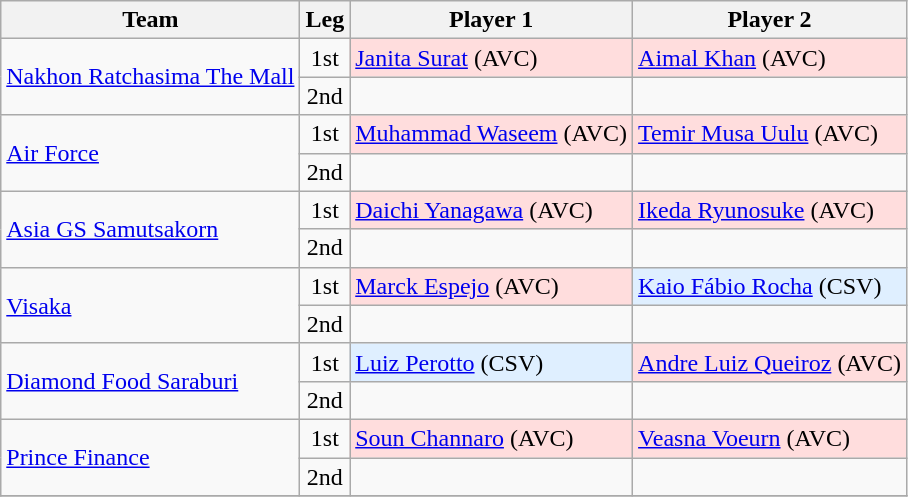<table class="wikitable sortable">
<tr>
<th>Team</th>
<th>Leg</th>
<th>Player 1</th>
<th>Player 2</th>
</tr>
<tr>
<td rowspan=2><a href='#'>Nakhon Ratchasima The Mall</a></td>
<td align="center">1st</td>
<td bgcolor="#ffdddd"> <a href='#'>Janita Surat</a> (AVC) </td>
<td bgcolor="#ffdddd"> <a href='#'>Aimal Khan</a> (AVC) </td>
</tr>
<tr>
<td align="center">2nd</td>
<td></td>
<td></td>
</tr>
<tr>
<td rowspan=2><a href='#'>Air Force</a></td>
<td align="center">1st</td>
<td bgcolor="#ffdddd"> <a href='#'>Muhammad Waseem</a> (AVC) </td>
<td bgcolor="#ffdddd"> <a href='#'>Temir Musa Uulu</a> (AVC) </td>
</tr>
<tr>
<td align="center">2nd</td>
<td></td>
<td></td>
</tr>
<tr>
<td rowspan=2><a href='#'>Asia GS Samutsakorn</a></td>
<td align="center">1st</td>
<td bgcolor="#ffdddd"> <a href='#'>Daichi Yanagawa</a> (AVC) </td>
<td bgcolor="#ffdddd"> <a href='#'>Ikeda Ryunosuke</a> (AVC) </td>
</tr>
<tr>
<td align="center">2nd</td>
<td></td>
<td></td>
</tr>
<tr>
<td rowspan=2><a href='#'>Visaka</a></td>
<td align="center">1st</td>
<td bgcolor="#ffdddd"> <a href='#'>Marck Espejo</a> (AVC) </td>
<td bgcolor="#dfefff"> <a href='#'>Kaio Fábio Rocha</a> (CSV) </td>
</tr>
<tr>
<td align="center">2nd</td>
<td></td>
<td></td>
</tr>
<tr>
<td rowspan=2><a href='#'>Diamond Food Saraburi</a></td>
<td align="center">1st</td>
<td bgcolor="#dfefff"> <a href='#'>Luiz Perotto</a> (CSV) </td>
<td bgcolor="#ffdddd"> <a href='#'>Andre Luiz Queiroz</a> (AVC) </td>
</tr>
<tr>
<td align="center">2nd</td>
<td></td>
<td></td>
</tr>
<tr>
<td rowspan=2><a href='#'>Prince Finance</a></td>
<td align="center">1st</td>
<td bgcolor="#ffdddd"> <a href='#'>Soun Channaro</a> (AVC) </td>
<td bgcolor="#ffdddd"> <a href='#'>Veasna Voeurn</a> (AVC) </td>
</tr>
<tr>
<td align="center">2nd</td>
<td></td>
<td></td>
</tr>
<tr>
</tr>
</table>
